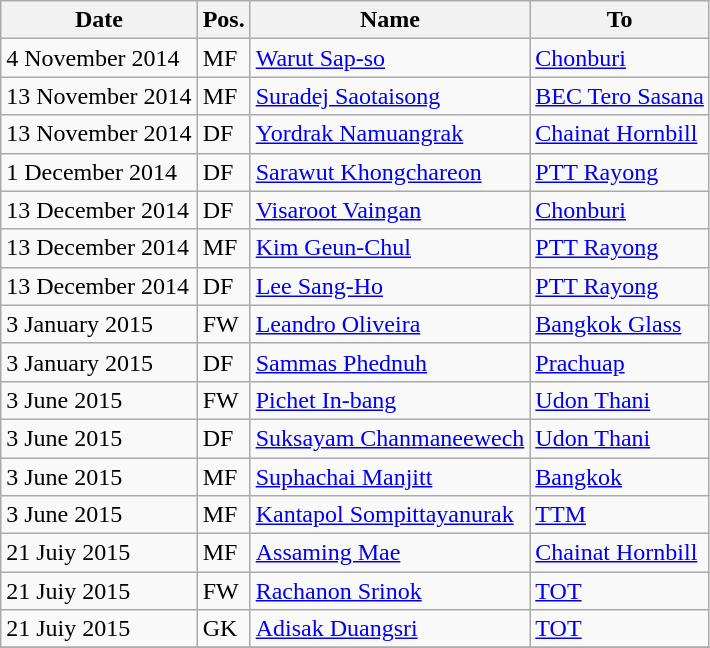<table class="wikitable">
<tr>
<th>Date</th>
<th>Pos.</th>
<th>Name</th>
<th>To</th>
</tr>
<tr>
<td>4 November 2014</td>
<td>MF</td>
<td> <a href='#'>Warut Sap-so</a></td>
<td> <a href='#'>Chonburi</a></td>
</tr>
<tr>
<td>13 November 2014</td>
<td>MF</td>
<td> <a href='#'>Suradej Saotaisong</a></td>
<td> <a href='#'>BEC Tero Sasana</a></td>
</tr>
<tr>
<td>13 November 2014</td>
<td>DF</td>
<td> <a href='#'>Yordrak Namuangrak</a></td>
<td> <a href='#'>Chainat Hornbill</a></td>
</tr>
<tr>
<td>1 December 2014</td>
<td>DF</td>
<td> <a href='#'>Sarawut Khongchareon</a></td>
<td> <a href='#'>PTT Rayong</a></td>
</tr>
<tr>
<td>13 December 2014</td>
<td>DF</td>
<td> <a href='#'>Visaroot Vaingan</a></td>
<td> <a href='#'>Chonburi</a></td>
</tr>
<tr>
<td>13 December 2014</td>
<td>MF</td>
<td> <a href='#'>Kim Geun-Chul</a></td>
<td> <a href='#'>PTT Rayong</a></td>
</tr>
<tr>
<td>13 December 2014</td>
<td>DF</td>
<td> <a href='#'>Lee Sang-Ho</a></td>
<td> <a href='#'>PTT Rayong</a></td>
</tr>
<tr>
<td>3 January 2015</td>
<td>FW</td>
<td> <a href='#'>Leandro Oliveira</a></td>
<td> <a href='#'>Bangkok Glass</a></td>
</tr>
<tr>
<td>3 January 2015</td>
<td>DF</td>
<td> <a href='#'>Sammas Phednuh</a></td>
<td> <a href='#'>Prachuap</a></td>
</tr>
<tr>
<td>3 June 2015</td>
<td>FW</td>
<td> <a href='#'>Pichet In-bang</a></td>
<td> <a href='#'>Udon Thani</a></td>
</tr>
<tr>
<td>3 June 2015</td>
<td>DF</td>
<td> <a href='#'>Suksayam Chanmaneewech</a></td>
<td> <a href='#'>Udon Thani</a></td>
</tr>
<tr>
<td>3 June 2015</td>
<td>MF</td>
<td> <a href='#'>Suphachai Manjitt</a></td>
<td> <a href='#'>Bangkok</a></td>
</tr>
<tr>
<td>3 June 2015</td>
<td>MF</td>
<td> <a href='#'>Kantapol Sompittayanurak</a></td>
<td> <a href='#'>TTM</a></td>
</tr>
<tr>
<td>21 Juiy 2015</td>
<td>MF</td>
<td> <a href='#'>Assaming Mae</a></td>
<td> <a href='#'>Chainat Hornbill</a></td>
</tr>
<tr>
<td>21 Juiy 2015</td>
<td>FW</td>
<td> <a href='#'>Rachanon Srinok</a></td>
<td> <a href='#'>TOT</a></td>
</tr>
<tr>
<td>21 Juiy 2015</td>
<td>GK</td>
<td> <a href='#'>Adisak Duangsri</a></td>
<td> <a href='#'>TOT</a></td>
</tr>
<tr>
</tr>
</table>
